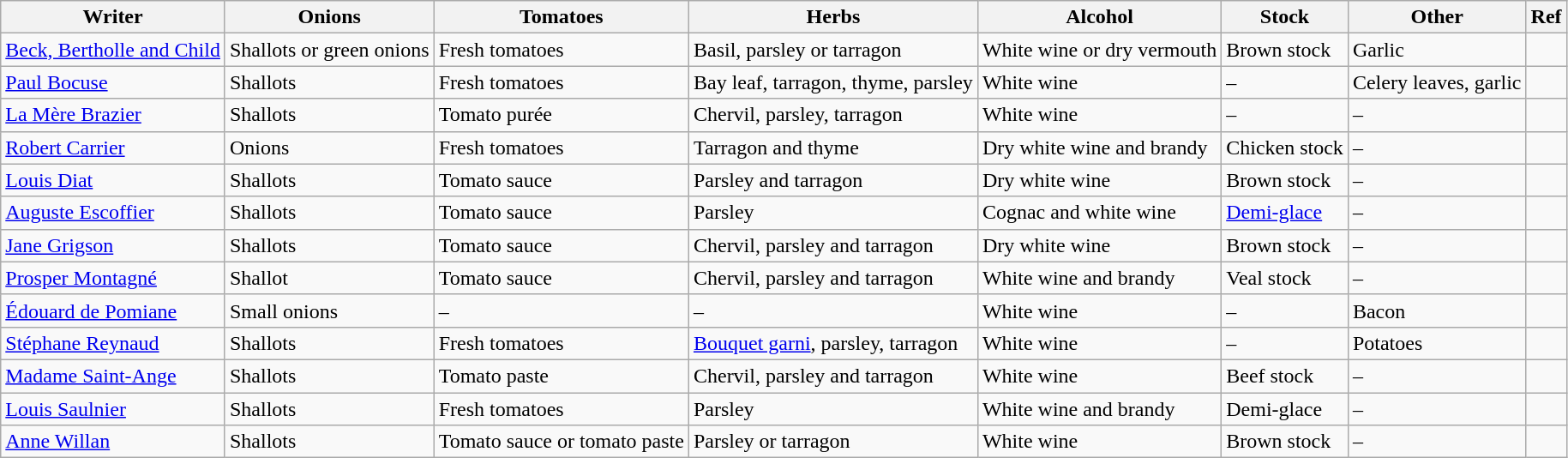<table class="wikitable sortable plainrowheaders" style="text-align: left; margin-right: 0;">
<tr>
<th scope="col">Writer</th>
<th scope="col">Onions</th>
<th scope="col">Tomatoes</th>
<th scope="col">Herbs</th>
<th scope="col">Alcohol</th>
<th scope="col">Stock</th>
<th scope="col">Other</th>
<th scope="col">Ref</th>
</tr>
<tr>
<td data-sort-value="Beck"><a href='#'>Beck, Bertholle and Child</a></td>
<td>Shallots or green onions</td>
<td>Fresh tomatoes</td>
<td>Basil, parsley or tarragon</td>
<td>White wine or dry vermouth</td>
<td>Brown stock</td>
<td>Garlic</td>
<td></td>
</tr>
<tr>
<td data-sort-value="Bocuse"><a href='#'>Paul Bocuse</a></td>
<td>Shallots</td>
<td>Fresh tomatoes</td>
<td>Bay leaf, tarragon, thyme, parsley</td>
<td>White wine</td>
<td>–</td>
<td>Celery leaves, garlic</td>
<td></td>
</tr>
<tr>
<td data-sort-value="Brazier"><a href='#'>La Mère Brazier</a></td>
<td>Shallots</td>
<td>Tomato purée</td>
<td>Chervil, parsley, tarragon</td>
<td>White wine</td>
<td>–</td>
<td>–</td>
<td></td>
</tr>
<tr>
<td data-sort-value="Carrier"><a href='#'>Robert Carrier</a></td>
<td>Onions</td>
<td>Fresh tomatoes</td>
<td>Tarragon and thyme</td>
<td>Dry white wine and brandy</td>
<td>Chicken stock</td>
<td>–</td>
<td></td>
</tr>
<tr>
<td data-sort-value="Diat"><a href='#'>Louis Diat</a></td>
<td>Shallots</td>
<td>Tomato sauce</td>
<td>Parsley and tarragon</td>
<td>Dry white wine</td>
<td>Brown stock</td>
<td>–</td>
<td></td>
</tr>
<tr>
<td data-sort-value="Escoffier"><a href='#'>Auguste Escoffier</a></td>
<td>Shallots</td>
<td>Tomato sauce</td>
<td>Parsley</td>
<td>Cognac and white wine</td>
<td><a href='#'>Demi-glace</a></td>
<td>–</td>
<td></td>
</tr>
<tr>
<td data-sort-value="Grigson"><a href='#'>Jane Grigson</a></td>
<td>Shallots</td>
<td>Tomato sauce</td>
<td>Chervil, parsley and tarragon</td>
<td>Dry white wine</td>
<td>Brown stock</td>
<td>–</td>
<td></td>
</tr>
<tr>
<td data-sort-value="Montagne"><a href='#'>Prosper Montagné</a></td>
<td>Shallot</td>
<td>Tomato sauce</td>
<td>Chervil, parsley and tarragon</td>
<td>White wine and brandy</td>
<td>Veal stock</td>
<td>–</td>
<td></td>
</tr>
<tr>
<td data-sort-value="Pomiane"><a href='#'>Édouard de Pomiane</a></td>
<td>Small onions</td>
<td>–</td>
<td>–</td>
<td>White wine</td>
<td>–</td>
<td>Bacon</td>
<td></td>
</tr>
<tr>
<td data-sort-value="Reynaud"><a href='#'>Stéphane Reynaud</a></td>
<td>Shallots</td>
<td>Fresh tomatoes</td>
<td><a href='#'>Bouquet garni</a>, parsley, tarragon</td>
<td>White wine</td>
<td>–</td>
<td>Potatoes</td>
<td></td>
</tr>
<tr>
<td data-sort-value="Saint-Ange"><a href='#'>Madame Saint-Ange</a></td>
<td>Shallots</td>
<td>Tomato paste</td>
<td>Chervil, parsley and tarragon</td>
<td>White wine</td>
<td>Beef stock</td>
<td>–</td>
<td></td>
</tr>
<tr>
<td data-sort-value="Saulnier"><a href='#'>Louis Saulnier</a></td>
<td>Shallots</td>
<td>Fresh tomatoes</td>
<td>Parsley</td>
<td>White wine and brandy</td>
<td>Demi-glace</td>
<td>–</td>
<td></td>
</tr>
<tr>
<td data-sort-value="Willan"><a href='#'>Anne Willan</a></td>
<td>Shallots</td>
<td>Tomato sauce or tomato paste</td>
<td>Parsley or tarragon</td>
<td>White wine</td>
<td>Brown stock</td>
<td>–</td>
<td></td>
</tr>
</table>
